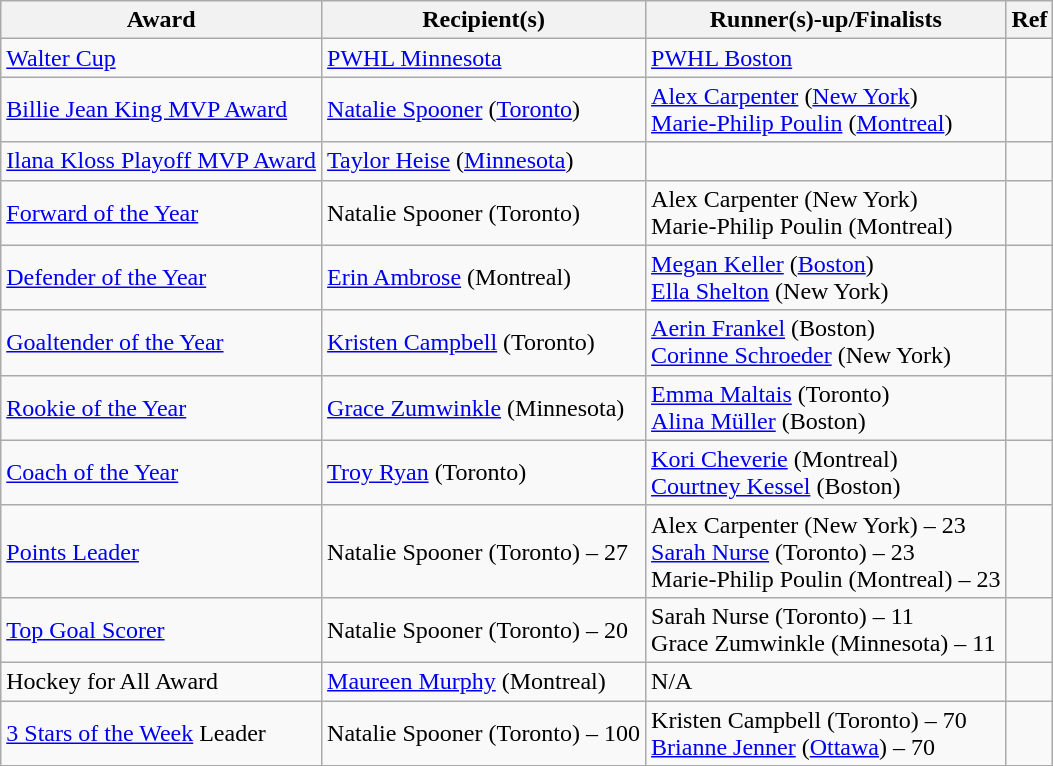<table class="wikitable">
<tr>
<th>Award</th>
<th>Recipient(s)</th>
<th>Runner(s)-up/Finalists</th>
<th>Ref</th>
</tr>
<tr>
<td><a href='#'>Walter Cup</a></td>
<td><a href='#'>PWHL Minnesota</a></td>
<td><a href='#'>PWHL Boston</a></td>
<td></td>
</tr>
<tr>
<td><a href='#'>Billie Jean King MVP Award</a><br></td>
<td><a href='#'>Natalie Spooner</a> (<a href='#'>Toronto</a>)</td>
<td><a href='#'>Alex Carpenter</a> (<a href='#'>New York</a>)<br><a href='#'>Marie-Philip Poulin</a> (<a href='#'>Montreal</a>)</td>
<td></td>
</tr>
<tr>
<td><a href='#'>Ilana Kloss Playoff MVP Award</a><br></td>
<td><a href='#'>Taylor Heise</a> (<a href='#'>Minnesota</a>)</td>
<td></td>
<td></td>
</tr>
<tr>
<td><a href='#'>Forward of the Year</a></td>
<td>Natalie Spooner (Toronto)</td>
<td>Alex Carpenter (New York)<br>Marie-Philip Poulin (Montreal)</td>
<td></td>
</tr>
<tr>
<td><a href='#'>Defender of the Year</a></td>
<td><a href='#'>Erin Ambrose</a> (Montreal)</td>
<td><a href='#'>Megan Keller</a> (<a href='#'>Boston</a>)<br><a href='#'>Ella Shelton</a> (New York)</td>
<td></td>
</tr>
<tr>
<td><a href='#'>Goaltender of the Year</a></td>
<td><a href='#'>Kristen Campbell</a> (Toronto)</td>
<td><a href='#'>Aerin Frankel</a> (Boston)<br><a href='#'>Corinne Schroeder</a> (New York)</td>
<td></td>
</tr>
<tr>
<td><a href='#'>Rookie of the Year</a></td>
<td><a href='#'>Grace Zumwinkle</a> (Minnesota)</td>
<td><a href='#'>Emma Maltais</a> (Toronto) <br><a href='#'>Alina Müller</a> (Boston)</td>
<td></td>
</tr>
<tr>
<td><a href='#'>Coach of the Year</a></td>
<td><a href='#'>Troy Ryan</a> (Toronto)</td>
<td><a href='#'>Kori Cheverie</a> (Montreal) <br><a href='#'>Courtney Kessel</a> (Boston)</td>
<td></td>
</tr>
<tr>
<td><a href='#'>Points Leader</a><br></td>
<td>Natalie Spooner (Toronto) – 27</td>
<td>Alex Carpenter (New York) – 23<br><a href='#'>Sarah Nurse</a> (Toronto) – 23<br>Marie-Philip Poulin (Montreal) – 23</td>
<td></td>
</tr>
<tr>
<td><a href='#'>Top Goal Scorer</a><br></td>
<td>Natalie Spooner (Toronto) – 20</td>
<td>Sarah Nurse (Toronto) – 11<br>Grace Zumwinkle (Minnesota) – 11</td>
<td></td>
</tr>
<tr>
<td>Hockey for All Award<br></td>
<td><a href='#'>Maureen Murphy</a> (Montreal)</td>
<td>N/A</td>
<td></td>
</tr>
<tr>
<td><a href='#'>3 Stars of the Week</a> Leader</td>
<td>Natalie Spooner (Toronto) – 100</td>
<td>Kristen Campbell (Toronto) – 70<br><a href='#'>Brianne Jenner</a> (<a href='#'>Ottawa</a>) – 70</td>
<td></td>
</tr>
</table>
